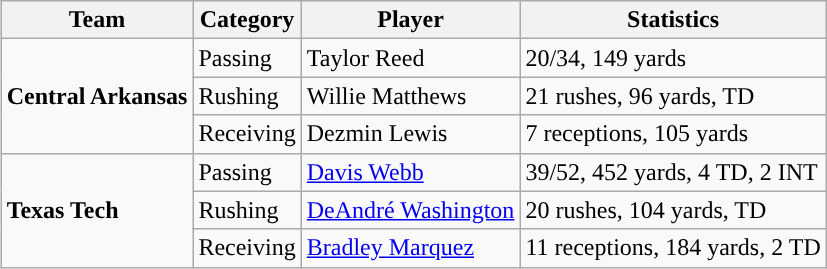<table class="wikitable" style="float: right;">
<tr>
<th>Team</th>
<th>Category</th>
<th>Player</th>
<th>Statistics</th>
</tr>
<tr>
<td rowspan=3><strong>Central Arkansas</strong></td>
<td>Passing</td>
<td>Taylor Reed</td>
<td>20/34, 149 yards</td>
</tr>
<tr>
<td>Rushing</td>
<td>Willie Matthews</td>
<td>21 rushes, 96 yards, TD</td>
</tr>
<tr>
<td>Receiving</td>
<td>Dezmin Lewis</td>
<td>7 receptions, 105 yards</td>
</tr>
<tr>
<td rowspan=3><strong>Texas Tech</strong></td>
<td>Passing</td>
<td><a href='#'>Davis Webb</a></td>
<td>39/52, 452 yards, 4 TD, 2 INT</td>
</tr>
<tr>
<td>Rushing</td>
<td><a href='#'>DeAndré Washington</a></td>
<td>20 rushes, 104 yards, TD</td>
</tr>
<tr>
<td>Receiving</td>
<td><a href='#'>Bradley Marquez</a></td>
<td>11 receptions, 184 yards, 2 TD</td>
</tr>
</table>
